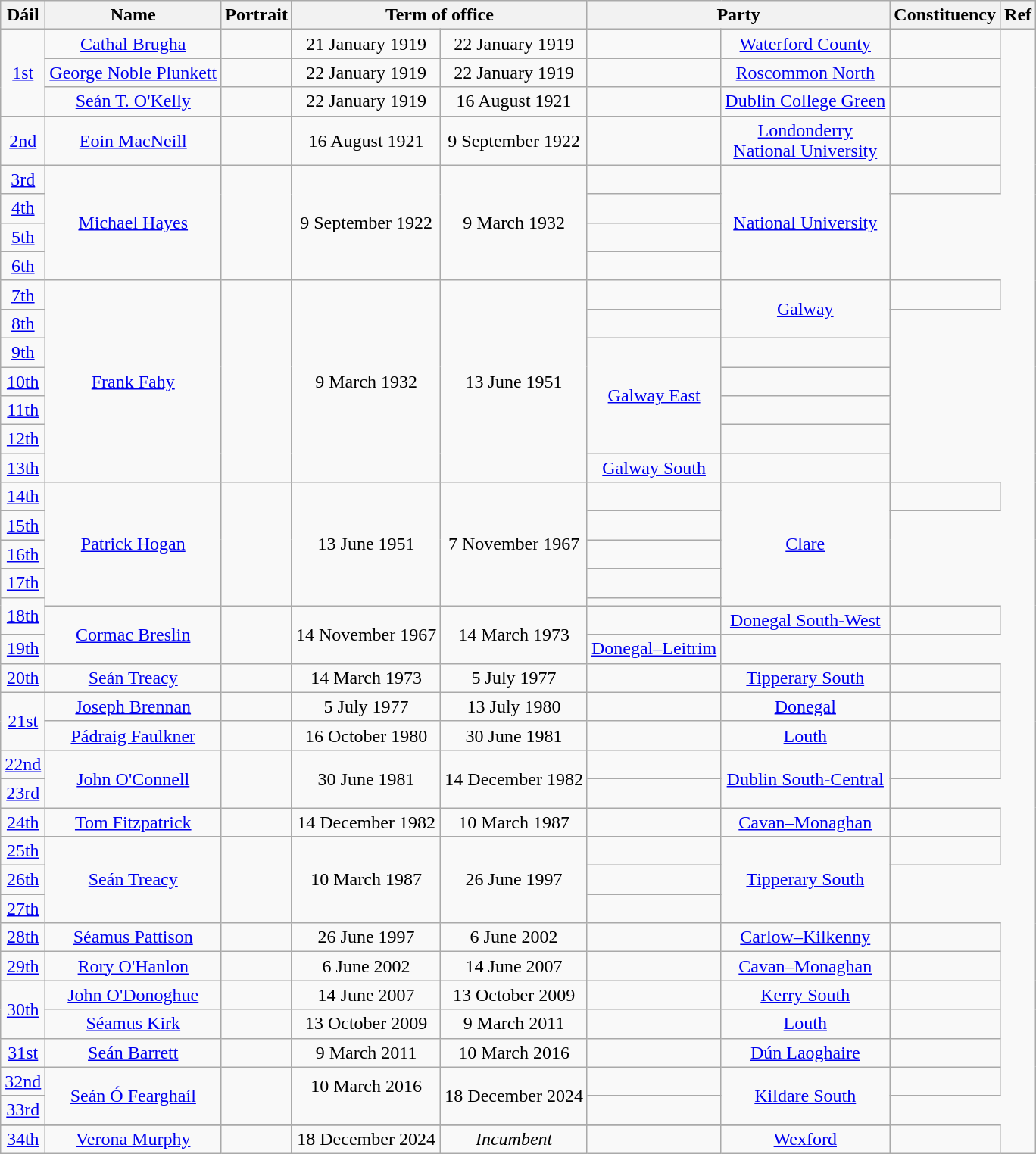<table class="wikitable" style="text-align:center">
<tr>
<th>Dáil</th>
<th>Name<br></th>
<th>Portrait</th>
<th colspan=2>Term of office</th>
<th colspan=2>Party</th>
<th>Constituency</th>
<th>Ref</th>
</tr>
<tr>
<td rowspan=3><a href='#'>1st</a></td>
<td><a href='#'>Cathal Brugha</a><br></td>
<td></td>
<td>21 January 1919</td>
<td>22 January 1919</td>
<td></td>
<td><a href='#'>Waterford County</a></td>
<td></td>
</tr>
<tr>
<td><a href='#'>George Noble Plunkett</a><br></td>
<td></td>
<td>22 January 1919</td>
<td>22 January 1919</td>
<td></td>
<td><a href='#'>Roscommon North</a></td>
<td></td>
</tr>
<tr>
<td><a href='#'>Seán T. O'Kelly</a><br></td>
<td></td>
<td>22 January 1919</td>
<td>16 August 1921</td>
<td></td>
<td><a href='#'>Dublin College Green</a></td>
<td></td>
</tr>
<tr>
<td><a href='#'>2nd</a></td>
<td><a href='#'>Eoin MacNeill</a><br></td>
<td></td>
<td>16 August 1921</td>
<td>9 September 1922</td>
<td></td>
<td><a href='#'>Londonderry</a><br><a href='#'>National University</a></td>
<td></td>
</tr>
<tr>
<td><a href='#'>3rd</a></td>
<td rowspan=4><a href='#'>Michael Hayes</a><br></td>
<td rowspan=4></td>
<td rowspan=4>9 September 1922</td>
<td rowspan=4>9 March 1932</td>
<td></td>
<td rowspan=4><a href='#'>National University</a></td>
<td></td>
</tr>
<tr>
<td><a href='#'>4th</a></td>
<td></td>
</tr>
<tr>
<td><a href='#'>5th</a></td>
<td></td>
</tr>
<tr>
<td><a href='#'>6th</a></td>
<td></td>
</tr>
<tr>
<td><a href='#'>7th</a></td>
<td rowspan=7><a href='#'>Frank Fahy</a><br></td>
<td rowspan=7></td>
<td rowspan=7>9 March 1932</td>
<td rowspan=7>13 June 1951</td>
<td></td>
<td rowspan=2><a href='#'>Galway</a></td>
<td></td>
</tr>
<tr>
<td><a href='#'>8th</a></td>
<td></td>
</tr>
<tr>
<td><a href='#'>9th</a></td>
<td rowspan=4><a href='#'>Galway East</a></td>
<td></td>
</tr>
<tr>
<td><a href='#'>10th</a></td>
<td></td>
</tr>
<tr>
<td><a href='#'>11th</a></td>
<td></td>
</tr>
<tr>
<td><a href='#'>12th</a></td>
<td></td>
</tr>
<tr>
<td><a href='#'>13th</a></td>
<td><a href='#'>Galway South</a></td>
<td></td>
</tr>
<tr>
<td><a href='#'>14th</a></td>
<td rowspan=5><a href='#'>Patrick Hogan</a><br></td>
<td rowspan=5></td>
<td rowspan=5>13 June 1951</td>
<td rowspan=5>7 November 1967</td>
<td></td>
<td rowspan=5><a href='#'>Clare</a></td>
<td></td>
</tr>
<tr>
<td><a href='#'>15th</a></td>
<td></td>
</tr>
<tr>
<td><a href='#'>16th</a></td>
<td></td>
</tr>
<tr>
<td><a href='#'>17th</a></td>
<td></td>
</tr>
<tr>
<td rowspan=2><a href='#'>18th</a></td>
<td></td>
</tr>
<tr>
<td rowspan=2><a href='#'>Cormac Breslin</a><br></td>
<td rowspan=2></td>
<td rowspan=2>14 November 1967</td>
<td rowspan=2>14 March 1973</td>
<td></td>
<td><a href='#'>Donegal South-West</a></td>
<td></td>
</tr>
<tr>
<td><a href='#'>19th</a></td>
<td><a href='#'>Donegal–Leitrim</a></td>
<td></td>
</tr>
<tr>
<td><a href='#'>20th</a></td>
<td><a href='#'>Seán Treacy</a><br></td>
<td></td>
<td>14 March 1973</td>
<td>5 July 1977</td>
<td></td>
<td><a href='#'>Tipperary South</a></td>
<td></td>
</tr>
<tr>
<td rowspan=2><a href='#'>21st</a></td>
<td><a href='#'>Joseph Brennan</a><br></td>
<td></td>
<td>5 July 1977</td>
<td>13 July 1980</td>
<td></td>
<td><a href='#'>Donegal</a></td>
<td></td>
</tr>
<tr>
<td><a href='#'>Pádraig Faulkner</a><br></td>
<td></td>
<td>16 October 1980</td>
<td>30 June 1981</td>
<td></td>
<td><a href='#'>Louth</a></td>
<td></td>
</tr>
<tr>
<td><a href='#'>22nd</a></td>
<td rowspan=2><a href='#'>John O'Connell</a><br></td>
<td rowspan=2></td>
<td rowspan=2>30 June 1981</td>
<td rowspan=2>14 December 1982</td>
<td></td>
<td rowspan=2><a href='#'>Dublin South-Central</a></td>
<td></td>
</tr>
<tr>
<td><a href='#'>23rd</a></td>
<td></td>
</tr>
<tr>
<td><a href='#'>24th</a></td>
<td><a href='#'>Tom Fitzpatrick</a><br></td>
<td></td>
<td>14 December 1982</td>
<td>10 March 1987</td>
<td></td>
<td><a href='#'>Cavan–Monaghan</a></td>
<td></td>
</tr>
<tr>
<td><a href='#'>25th</a></td>
<td rowspan=3><a href='#'>Seán Treacy</a><br></td>
<td rowspan=3></td>
<td rowspan=3>10 March 1987</td>
<td rowspan=3>26 June 1997</td>
<td></td>
<td rowspan=3><a href='#'>Tipperary South</a></td>
<td></td>
</tr>
<tr>
<td><a href='#'>26th</a></td>
<td></td>
</tr>
<tr>
<td><a href='#'>27th</a></td>
<td></td>
</tr>
<tr>
<td><a href='#'>28th</a></td>
<td><a href='#'>Séamus Pattison</a><br></td>
<td></td>
<td>26 June 1997</td>
<td>6 June 2002</td>
<td></td>
<td><a href='#'>Carlow–Kilkenny</a></td>
<td></td>
</tr>
<tr>
<td><a href='#'>29th</a></td>
<td><a href='#'>Rory O'Hanlon</a><br></td>
<td></td>
<td>6 June 2002</td>
<td>14 June 2007</td>
<td></td>
<td><a href='#'>Cavan–Monaghan</a></td>
<td></td>
</tr>
<tr>
<td rowspan=2><a href='#'>30th</a></td>
<td><a href='#'>John O'Donoghue</a><br></td>
<td></td>
<td>14 June 2007</td>
<td>13 October 2009</td>
<td></td>
<td><a href='#'>Kerry South</a></td>
<td></td>
</tr>
<tr>
<td><a href='#'>Séamus Kirk</a><br></td>
<td></td>
<td>13 October 2009</td>
<td>9 March 2011</td>
<td></td>
<td><a href='#'>Louth</a></td>
<td></td>
</tr>
<tr>
<td><a href='#'>31st</a></td>
<td><a href='#'>Seán Barrett</a><br></td>
<td></td>
<td>9 March 2011</td>
<td>10 March 2016</td>
<td></td>
<td><a href='#'>Dún Laoghaire</a></td>
<td></td>
</tr>
<tr>
<td><a href='#'>32nd</a></td>
<td rowspan=2><a href='#'>Seán Ó Fearghaíl</a><br></td>
<td rowspan=2></td>
<td rowspan=2>10 March 2016<br><br></td>
<td rowspan=2>18 December 2024</td>
<td></td>
<td rowspan=2><a href='#'>Kildare South</a></td>
<td></td>
</tr>
<tr>
<td><a href='#'>33rd</a></td>
<td></td>
</tr>
<tr>
</tr>
<tr>
<td><a href='#'>34th</a></td>
<td><a href='#'>Verona Murphy</a><br></td>
<td></td>
<td>18 December 2024<br></td>
<td><em>Incumbent</em></td>
<td></td>
<td><a href='#'>Wexford</a></td>
<td></td>
</tr>
</table>
